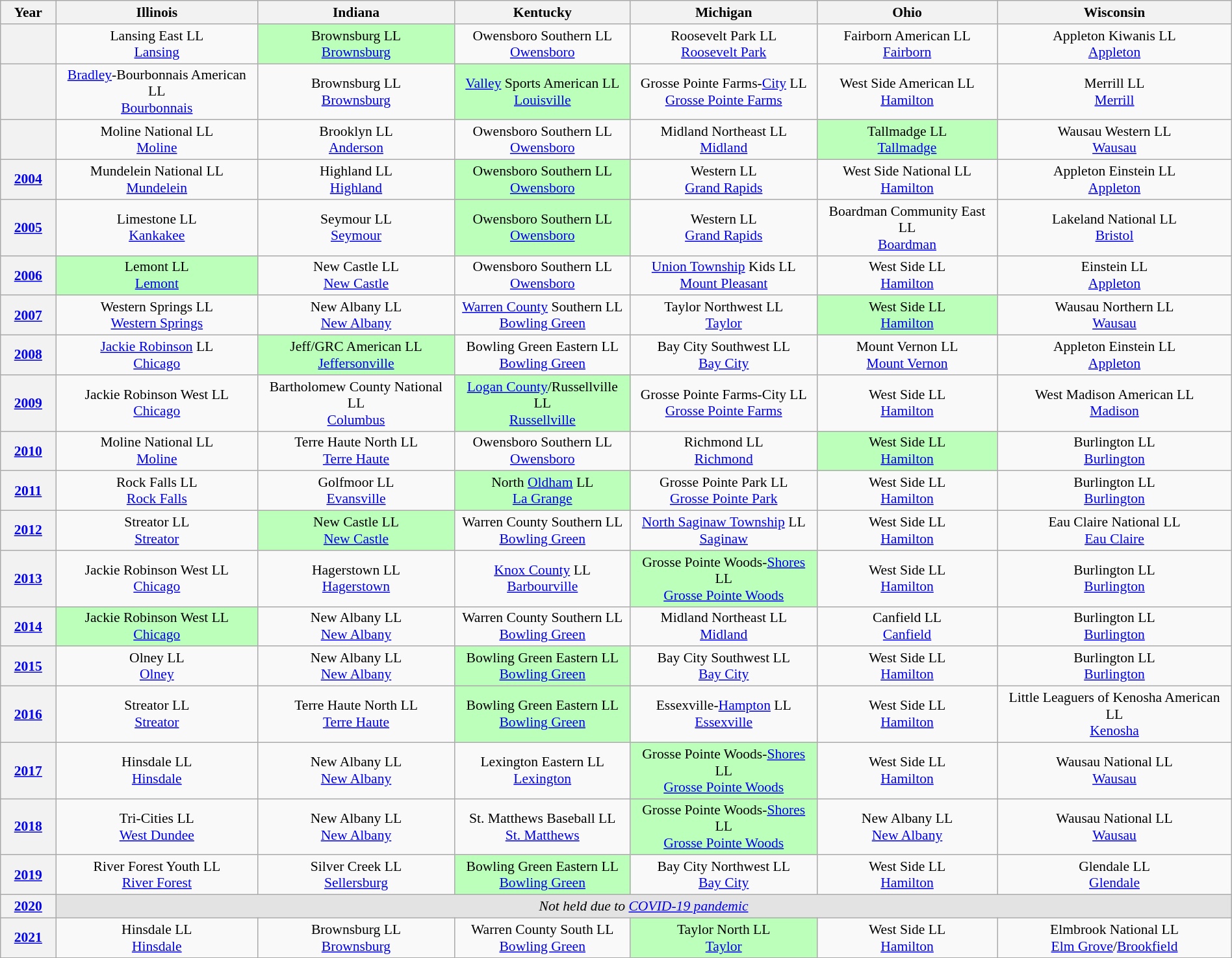<table class="wikitable sticky-header" width="100%" style="font-size:90%; text-align:center;">
<tr>
<th scope="col" width="50">Year</th>
<th scope="col"> Illinois</th>
<th scope="col"> Indiana</th>
<th scope="col"> Kentucky</th>
<th scope="col"> Michigan</th>
<th scope="col"> Ohio</th>
<th scope="col"> Wisconsin</th>
</tr>
<tr>
<th scope="row"></th>
<td>Lansing East LL<br><a href='#'>Lansing</a></td>
<td style="background:#bfb;">Brownsburg LL<br><a href='#'>Brownsburg</a></td>
<td>Owensboro Southern LL<br><a href='#'>Owensboro</a></td>
<td>Roosevelt Park LL<br><a href='#'>Roosevelt Park</a></td>
<td>Fairborn American LL<br><a href='#'>Fairborn</a></td>
<td>Appleton Kiwanis LL<br><a href='#'>Appleton</a></td>
</tr>
<tr>
<th scope="row"></th>
<td><a href='#'>Bradley</a>-Bourbonnais American LL<br><a href='#'>Bourbonnais</a></td>
<td>Brownsburg LL<br><a href='#'>Brownsburg</a></td>
<td style="background:#bfb;"><a href='#'>Valley</a> Sports American LL<br><a href='#'>Louisville</a></td>
<td>Grosse Pointe Farms-<a href='#'>City</a> LL<br><a href='#'>Grosse Pointe Farms</a></td>
<td>West Side American LL<br><a href='#'>Hamilton</a></td>
<td>Merrill LL<br><a href='#'>Merrill</a></td>
</tr>
<tr>
<th scope="row"></th>
<td>Moline National LL<br><a href='#'>Moline</a></td>
<td>Brooklyn LL<br><a href='#'>Anderson</a></td>
<td>Owensboro Southern LL<br><a href='#'>Owensboro</a></td>
<td>Midland Northeast LL<br><a href='#'>Midland</a></td>
<td style="background:#bfb;">Tallmadge LL<br><a href='#'>Tallmadge</a></td>
<td>Wausau Western LL<br><a href='#'>Wausau</a></td>
</tr>
<tr>
<th scope="row"><a href='#'>2004</a></th>
<td>Mundelein National LL<br><a href='#'>Mundelein</a></td>
<td>Highland LL<br><a href='#'>Highland</a></td>
<td style="background:#bfb;">Owensboro Southern LL<br><a href='#'>Owensboro</a></td>
<td>Western LL<br><a href='#'>Grand Rapids</a></td>
<td>West Side National LL<br><a href='#'>Hamilton</a></td>
<td>Appleton Einstein LL<br><a href='#'>Appleton</a></td>
</tr>
<tr>
<th scope="row"><a href='#'>2005</a></th>
<td>Limestone LL<br><a href='#'>Kankakee</a></td>
<td>Seymour LL<br><a href='#'>Seymour</a></td>
<td style="background:#bfb;">Owensboro Southern LL<br><a href='#'>Owensboro</a></td>
<td>Western LL<br><a href='#'>Grand Rapids</a></td>
<td>Boardman Community East LL<br><a href='#'>Boardman</a></td>
<td>Lakeland National LL<br><a href='#'>Bristol</a></td>
</tr>
<tr>
<th scope="row"><a href='#'>2006</a></th>
<td style="background:#bfb;">Lemont LL<br><a href='#'>Lemont</a></td>
<td>New Castle LL<br><a href='#'>New Castle</a></td>
<td>Owensboro Southern LL<br><a href='#'>Owensboro</a></td>
<td><a href='#'>Union Township</a> Kids LL<br><a href='#'>Mount Pleasant</a></td>
<td>West Side LL<br><a href='#'>Hamilton</a></td>
<td>Einstein LL<br><a href='#'>Appleton</a></td>
</tr>
<tr>
<th scope="row"><a href='#'>2007</a></th>
<td>Western Springs LL<br><a href='#'>Western Springs</a></td>
<td>New Albany LL<br><a href='#'>New Albany</a></td>
<td><a href='#'>Warren County</a> Southern LL<br><a href='#'>Bowling Green</a></td>
<td>Taylor Northwest LL<br><a href='#'>Taylor</a></td>
<td style="background:#bfb;">West Side LL<br><a href='#'>Hamilton</a></td>
<td>Wausau Northern LL<br><a href='#'>Wausau</a></td>
</tr>
<tr>
<th scope="row"><a href='#'>2008</a></th>
<td><a href='#'>Jackie Robinson</a> LL<br><a href='#'>Chicago</a></td>
<td style="background:#bfb;">Jeff/GRC American LL<br><a href='#'>Jeffersonville</a></td>
<td>Bowling Green Eastern LL<br><a href='#'>Bowling Green</a></td>
<td>Bay City Southwest LL<br><a href='#'>Bay City</a></td>
<td>Mount Vernon LL<br><a href='#'>Mount Vernon</a></td>
<td>Appleton Einstein LL<br><a href='#'>Appleton</a></td>
</tr>
<tr>
<th scope="row"><a href='#'>2009</a></th>
<td>Jackie Robinson West LL<br><a href='#'>Chicago</a></td>
<td>Bartholomew County National LL<br><a href='#'>Columbus</a></td>
<td style="background:#bfb;"><a href='#'>Logan County</a>/Russellville LL<br><a href='#'>Russellville</a></td>
<td>Grosse Pointe Farms-City LL<br><a href='#'>Grosse Pointe Farms</a></td>
<td>West Side LL<br><a href='#'>Hamilton</a></td>
<td>West Madison American LL<br><a href='#'>Madison</a></td>
</tr>
<tr>
<th scope="row"><a href='#'>2010</a></th>
<td>Moline National LL<br><a href='#'>Moline</a></td>
<td>Terre Haute North LL<br><a href='#'>Terre Haute</a></td>
<td>Owensboro Southern LL<br><a href='#'>Owensboro</a></td>
<td>Richmond LL<br><a href='#'>Richmond</a></td>
<td style="background:#bfb;">West Side LL<br><a href='#'>Hamilton</a></td>
<td>Burlington LL<br><a href='#'>Burlington</a></td>
</tr>
<tr>
<th scope="row"><a href='#'>2011</a></th>
<td>Rock Falls LL<br><a href='#'>Rock Falls</a></td>
<td>Golfmoor LL<br><a href='#'>Evansville</a></td>
<td style="background:#bfb;">North <a href='#'>Oldham</a> LL<br><a href='#'>La Grange</a></td>
<td>Grosse Pointe Park LL<br><a href='#'>Grosse Pointe Park</a></td>
<td>West Side LL<br><a href='#'>Hamilton</a></td>
<td>Burlington LL<br><a href='#'>Burlington</a></td>
</tr>
<tr>
<th scope="row"><a href='#'>2012</a></th>
<td>Streator LL<br><a href='#'>Streator</a></td>
<td style="background:#bfb;">New Castle LL<br><a href='#'>New Castle</a></td>
<td>Warren County Southern LL<br><a href='#'>Bowling Green</a></td>
<td><a href='#'>North Saginaw Township</a> LL<br><a href='#'>Saginaw</a></td>
<td>West Side LL<br><a href='#'>Hamilton</a></td>
<td>Eau Claire National LL<br><a href='#'>Eau Claire</a></td>
</tr>
<tr>
<th scope="row"><a href='#'>2013</a></th>
<td>Jackie Robinson West LL<br><a href='#'>Chicago</a></td>
<td>Hagerstown LL<br><a href='#'>Hagerstown</a></td>
<td><a href='#'>Knox County</a> LL<br><a href='#'>Barbourville</a></td>
<td style="background:#bfb;">Grosse Pointe Woods-<a href='#'>Shores</a> LL<br><a href='#'>Grosse Pointe Woods</a></td>
<td>West Side LL<br><a href='#'>Hamilton</a></td>
<td>Burlington LL<br><a href='#'>Burlington</a></td>
</tr>
<tr>
<th scope="row"><a href='#'>2014</a></th>
<td style="background:#bfb;">Jackie Robinson West LL<br><a href='#'>Chicago</a></td>
<td>New Albany LL<br><a href='#'>New Albany</a></td>
<td>Warren County Southern LL<br><a href='#'>Bowling Green</a></td>
<td>Midland Northeast LL<br><a href='#'>Midland</a></td>
<td>Canfield LL<br><a href='#'>Canfield</a></td>
<td>Burlington LL<br><a href='#'>Burlington</a></td>
</tr>
<tr>
<th scope="row"><a href='#'>2015</a></th>
<td>Olney LL<br><a href='#'>Olney</a></td>
<td>New Albany LL<br><a href='#'>New Albany</a></td>
<td style="background:#bfb;">Bowling Green Eastern LL<br><a href='#'>Bowling Green</a></td>
<td>Bay City Southwest LL<br><a href='#'>Bay City</a></td>
<td>West Side LL<br><a href='#'>Hamilton</a></td>
<td>Burlington LL<br><a href='#'>Burlington</a></td>
</tr>
<tr>
<th scope="row"><a href='#'>2016</a></th>
<td>Streator LL<br><a href='#'>Streator</a></td>
<td>Terre Haute North LL<br><a href='#'>Terre Haute</a></td>
<td style="background:#bfb;">Bowling Green Eastern LL<br><a href='#'>Bowling Green</a></td>
<td>Essexville-<a href='#'>Hampton</a> LL<br><a href='#'>Essexville</a></td>
<td>West Side LL<br><a href='#'>Hamilton</a></td>
<td>Little Leaguers of Kenosha American LL<br><a href='#'>Kenosha</a></td>
</tr>
<tr>
<th scope="row"><a href='#'>2017</a></th>
<td>Hinsdale LL<br><a href='#'>Hinsdale</a></td>
<td>New Albany LL<br><a href='#'>New Albany</a></td>
<td>Lexington Eastern LL<br><a href='#'>Lexington</a></td>
<td style="background:#bfb;">Grosse Pointe Woods-<a href='#'>Shores</a> LL<br><a href='#'>Grosse Pointe Woods</a></td>
<td>West Side LL<br><a href='#'>Hamilton</a></td>
<td>Wausau National LL<br><a href='#'>Wausau</a></td>
</tr>
<tr>
<th scope="row"><a href='#'>2018</a></th>
<td>Tri-Cities LL<br><a href='#'>West Dundee</a></td>
<td>New Albany LL<br><a href='#'>New Albany</a></td>
<td>St. Matthews Baseball LL<br><a href='#'>St. Matthews</a></td>
<td style="background:#bfb;">Grosse Pointe Woods-<a href='#'>Shores</a> LL<br><a href='#'>Grosse Pointe Woods</a></td>
<td>New Albany LL<br><a href='#'>New Albany</a></td>
<td>Wausau National LL<br><a href='#'>Wausau</a></td>
</tr>
<tr>
<th scope="row"><a href='#'>2019</a></th>
<td>River Forest Youth LL<br><a href='#'>River Forest</a></td>
<td>Silver Creek LL<br><a href='#'>Sellersburg</a></td>
<td style="background:#bfb;">Bowling Green Eastern LL<br><a href='#'>Bowling Green</a></td>
<td>Bay City Northwest LL<br><a href='#'>Bay City</a></td>
<td>West Side LL<br><a href='#'>Hamilton</a></td>
<td>Glendale LL<br><a href='#'>Glendale</a></td>
</tr>
<tr>
<th scope="row"><a href='#'>2020</a></th>
<td colspan=8; style="background:#e3e3e3;"><em>Not held due to <a href='#'>COVID-19 pandemic</a></em></td>
</tr>
<tr>
<th scope="row"><a href='#'>2021</a></th>
<td>Hinsdale LL<br><a href='#'>Hinsdale</a></td>
<td>Brownsburg LL<br><a href='#'>Brownsburg</a></td>
<td>Warren County South LL<br><a href='#'>Bowling Green</a></td>
<td style="background:#bfb;">Taylor North LL<br><a href='#'>Taylor</a></td>
<td>West Side LL<br><a href='#'>Hamilton</a></td>
<td>Elmbrook National LL<br><a href='#'>Elm Grove</a>/<a href='#'>Brookfield</a></td>
</tr>
</table>
